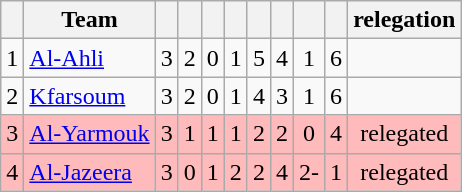<table class="wikitable" style="text-align:center;">
<tr>
<th></th>
<th>Team</th>
<th></th>
<th></th>
<th></th>
<th></th>
<th></th>
<th></th>
<th></th>
<th></th>
<th>relegation</th>
</tr>
<tr>
<td>1</td>
<td style="text-align:left;"><a href='#'>Al-Ahli</a></td>
<td>3</td>
<td>2</td>
<td>0</td>
<td>1</td>
<td>5</td>
<td>4</td>
<td>1</td>
<td>6</td>
<td></td>
</tr>
<tr>
<td>2</td>
<td style="text-align:left;"><a href='#'>Kfarsoum</a></td>
<td>3</td>
<td>2</td>
<td>0</td>
<td>1</td>
<td>4</td>
<td>3</td>
<td>1</td>
<td>6</td>
<td></td>
</tr>
<tr bgcolor= "FFBBBB">
<td>3</td>
<td style="text-align:left;"><a href='#'>Al-Yarmouk</a></td>
<td>3</td>
<td>1</td>
<td>1</td>
<td>1</td>
<td>2</td>
<td>2</td>
<td>0</td>
<td>4</td>
<td>relegated</td>
</tr>
<tr bgcolor="FFBBBB">
<td>4</td>
<td style="text-align:left;"><a href='#'>Al-Jazeera</a></td>
<td>3</td>
<td>0</td>
<td>1</td>
<td>2</td>
<td>2</td>
<td>4</td>
<td>2-</td>
<td>1</td>
<td>relegated</td>
</tr>
</table>
